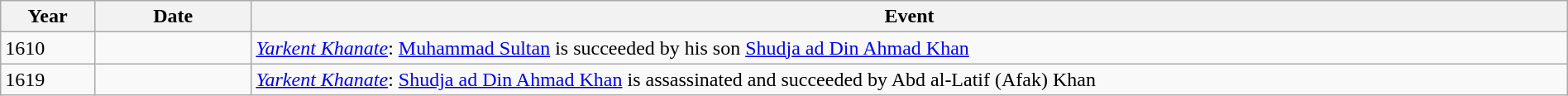<table class="wikitable" width="100%">
<tr>
<th style="width:6%">Year</th>
<th style="width:10%">Date</th>
<th>Event</th>
</tr>
<tr>
<td>1610</td>
<td></td>
<td><em><a href='#'>Yarkent Khanate</a></em>: <a href='#'>Muhammad Sultan</a> is succeeded by his son <a href='#'>Shudja ad Din Ahmad Khan</a></td>
</tr>
<tr>
<td>1619</td>
<td></td>
<td><em><a href='#'>Yarkent Khanate</a></em>: <a href='#'>Shudja ad Din Ahmad Khan</a> is assassinated and succeeded by Abd al-Latif (Afak) Khan</td>
</tr>
</table>
